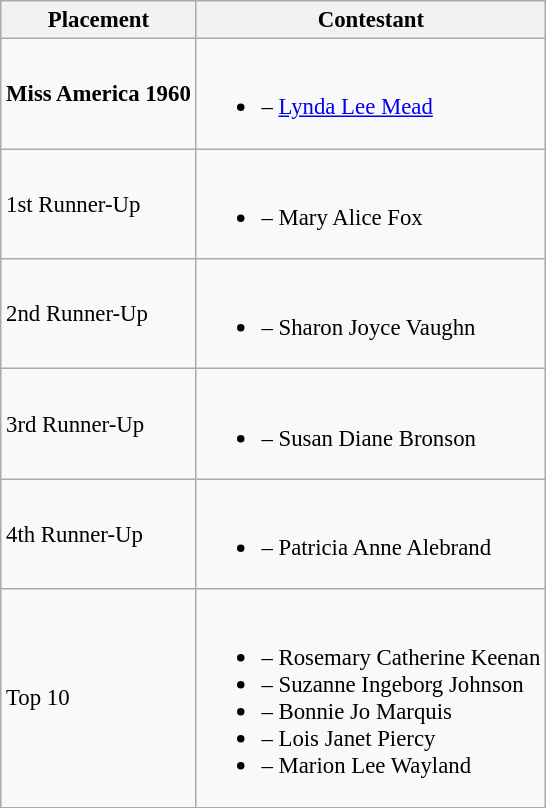<table class="wikitable sortable" style="font-size: 95%;">
<tr>
<th>Placement</th>
<th>Contestant</th>
</tr>
<tr>
<td><strong>Miss America 1960</strong></td>
<td><br><ul><li> – <a href='#'>Lynda Lee Mead</a></li></ul></td>
</tr>
<tr>
<td>1st Runner-Up</td>
<td><br><ul><li> – Mary Alice Fox</li></ul></td>
</tr>
<tr>
<td>2nd Runner-Up</td>
<td><br><ul><li> – Sharon Joyce Vaughn</li></ul></td>
</tr>
<tr>
<td>3rd Runner-Up</td>
<td><br><ul><li> – Susan Diane Bronson</li></ul></td>
</tr>
<tr>
<td>4th Runner-Up</td>
<td><br><ul><li> – Patricia Anne Alebrand</li></ul></td>
</tr>
<tr>
<td>Top 10</td>
<td><br><ul><li> – Rosemary Catherine Keenan</li><li> – Suzanne Ingeborg Johnson</li><li> – Bonnie Jo Marquis</li><li> – Lois Janet Piercy</li><li> – Marion Lee Wayland</li></ul></td>
</tr>
</table>
